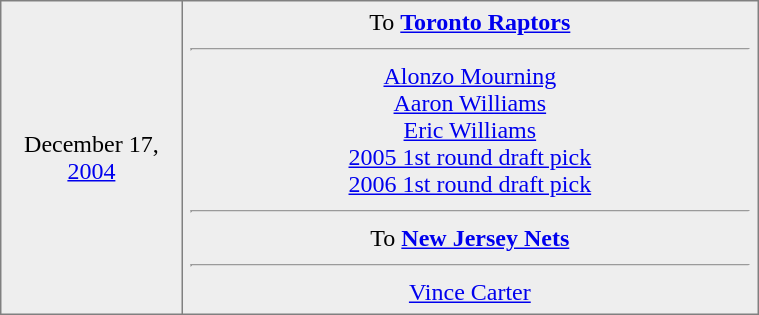<table border="1" style="border-collapse:collapse; text-align:center; width:40%;"  cellpadding="5">
<tr style="background:#eee;">
<td style="width:12%">December 17, <a href='#'>2004</a></td>
<td style="width:44%" valign="top">To <strong><a href='#'>Toronto Raptors</a></strong><hr><a href='#'>Alonzo Mourning</a><br><a href='#'>Aaron Williams</a><br><a href='#'>Eric Williams</a><br><a href='#'>2005 1st round draft pick</a><br><a href='#'>2006 1st round draft pick</a><hr>To <strong><a href='#'>New Jersey Nets</a></strong><hr><a href='#'>Vince Carter</a></td>
</tr>
</table>
